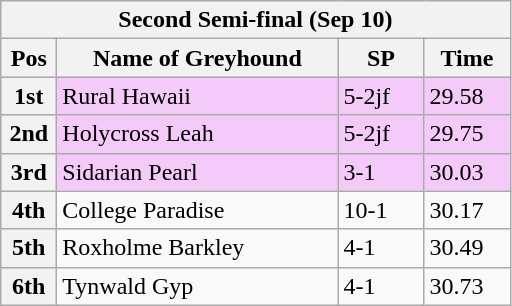<table class="wikitable">
<tr>
<th colspan="6">Second Semi-final (Sep 10)</th>
</tr>
<tr>
<th width=30>Pos</th>
<th width=180>Name of Greyhound</th>
<th width=50>SP</th>
<th width=50>Time</th>
</tr>
<tr style="background: #f4caf9;">
<th>1st</th>
<td>Rural Hawaii</td>
<td>5-2jf</td>
<td>29.58</td>
</tr>
<tr style="background: #f4caf9;">
<th>2nd</th>
<td>Holycross Leah</td>
<td>5-2jf</td>
<td>29.75</td>
</tr>
<tr style="background: #f4caf9;">
<th>3rd</th>
<td>Sidarian Pearl</td>
<td>3-1</td>
<td>30.03</td>
</tr>
<tr>
<th>4th</th>
<td>College Paradise</td>
<td>10-1</td>
<td>30.17</td>
</tr>
<tr>
<th>5th</th>
<td>Roxholme Barkley</td>
<td>4-1</td>
<td>30.49</td>
</tr>
<tr>
<th>6th</th>
<td>Tynwald Gyp</td>
<td>4-1</td>
<td>30.73</td>
</tr>
</table>
